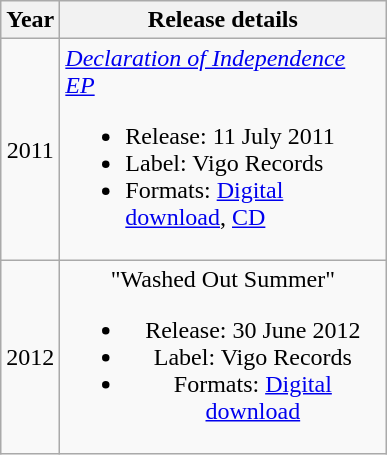<table class="wikitable" style="text-align:center;">
<tr>
<th>Year</th>
<th style="width:210px;">Release details</th>
</tr>
<tr>
<td>2011</td>
<td align=left><em><a href='#'>Declaration of Independence EP</a></em><br><ul><li>Release: 11 July 2011</li><li>Label: Vigo Records</li><li>Formats: <a href='#'>Digital download</a>, <a href='#'>CD</a></li></ul></td>
</tr>
<tr>
<td>2012</td>
<td align=below>"Washed Out Summer"<br><ul><li>Release: 30 June 2012</li><li>Label: Vigo Records</li><li>Formats: <a href='#'>Digital download</a></li></ul></td>
</tr>
</table>
